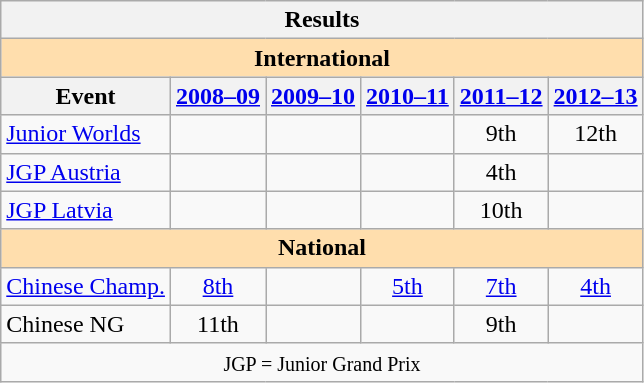<table class="wikitable" style="text-align:center">
<tr>
<th colspan=6 align=center><strong>Results</strong></th>
</tr>
<tr>
<th style="background-color: #ffdead; " colspan=6 align=center><strong>International</strong></th>
</tr>
<tr>
<th>Event</th>
<th><a href='#'>2008–09</a></th>
<th><a href='#'>2009–10</a></th>
<th><a href='#'>2010–11</a></th>
<th><a href='#'>2011–12</a></th>
<th><a href='#'>2012–13</a></th>
</tr>
<tr>
<td align=left><a href='#'>Junior Worlds</a></td>
<td></td>
<td></td>
<td></td>
<td>9th</td>
<td>12th</td>
</tr>
<tr>
<td align=left><a href='#'>JGP Austria</a></td>
<td></td>
<td></td>
<td></td>
<td>4th</td>
<td></td>
</tr>
<tr>
<td align=left><a href='#'>JGP Latvia</a></td>
<td></td>
<td></td>
<td></td>
<td>10th</td>
<td></td>
</tr>
<tr>
<th style="background-color: #ffdead; " colspan=6 align=center><strong>National</strong></th>
</tr>
<tr>
<td align=left><a href='#'>Chinese Champ.</a></td>
<td><a href='#'>8th</a></td>
<td></td>
<td><a href='#'>5th</a></td>
<td><a href='#'>7th</a></td>
<td><a href='#'>4th</a></td>
</tr>
<tr>
<td align=left>Chinese NG</td>
<td>11th</td>
<td></td>
<td></td>
<td>9th</td>
<td></td>
</tr>
<tr>
<td colspan=6 align=center><small> JGP = Junior Grand Prix </small></td>
</tr>
</table>
